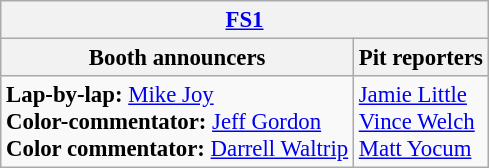<table class="wikitable" style="font-size: 95%">
<tr>
<th colspan="2"><a href='#'>FS1</a></th>
</tr>
<tr>
<th>Booth announcers</th>
<th>Pit reporters</th>
</tr>
<tr>
<td><strong>Lap-by-lap:</strong> <a href='#'>Mike Joy</a><br><strong>Color-commentator:</strong> <a href='#'>Jeff Gordon</a><br><strong>Color commentator:</strong> <a href='#'>Darrell Waltrip</a></td>
<td><a href='#'>Jamie Little</a><br><a href='#'>Vince Welch</a><br><a href='#'>Matt Yocum</a></td>
</tr>
</table>
